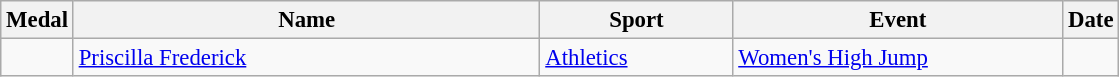<table class="wikitable sortable"  style="font-size:95%">
<tr>
<th>Medal</th>
<th style="width:20em">Name</th>
<th style="width:8em">Sport</th>
<th style="width:14em">Event</th>
<th>Date</th>
</tr>
<tr>
<td></td>
<td><a href='#'>Priscilla Frederick</a></td>
<td><a href='#'>Athletics</a></td>
<td><a href='#'>Women's High Jump</a></td>
<td></td>
</tr>
</table>
